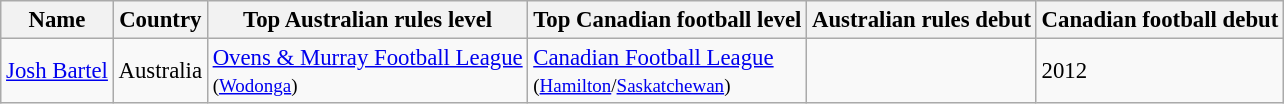<table class="wikitable" style="font-size: 95%;">
<tr>
<th>Name</th>
<th>Country</th>
<th>Top Australian rules level</th>
<th>Top Canadian football level</th>
<th>Australian rules debut</th>
<th>Canadian football debut</th>
</tr>
<tr>
<td><a href='#'>Josh Bartel</a></td>
<td>Australia</td>
<td><a href='#'>Ovens & Murray Football League</a><br><small>(<a href='#'>Wodonga</a>)</small></td>
<td><a href='#'>Canadian Football League</a><br><small>(<a href='#'>Hamilton</a>/<a href='#'>Saskatchewan</a>)</small></td>
<td></td>
<td>2012</td>
</tr>
</table>
